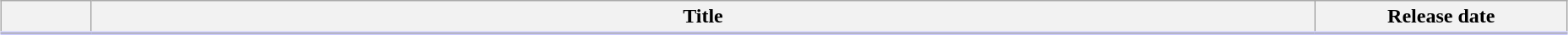<table class="wikitable" style="width:98%; margin:auto; background:#FFF">
<tr style="border-bottom: 3px solid #CCF;">
<th style="width:4em;"></th>
<th>Title</th>
<th style="width:12em;">Release date</th>
</tr>
<tr>
</tr>
</table>
